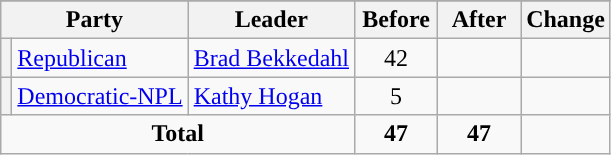<table class="wikitable" style="text-align:center;">
<tr>
</tr>
<tr>
<th colspan="2">Party</th>
<th>Leader</th>
<th style="width:3em">Before</th>
<th style="width:3em">After</th>
<th style="width:3em">Change</th>
</tr>
<tr>
<th style="background-color:"></th>
<td style="text-align:left;"><a href='#'>Republican</a></td>
<td style="text-align:left;"><a href='#'>Brad Bekkedahl</a></td>
<td>42</td>
<td></td>
<td></td>
</tr>
<tr>
<th style="background-color:"></th>
<td style="text-align:left;"><a href='#'>Democratic-NPL</a></td>
<td style="text-align:left;"><a href='#'>Kathy Hogan</a></td>
<td>5</td>
<td></td>
<td></td>
</tr>
<tr>
<td colspan="3"><strong>Total</strong></td>
<td><strong>47</strong></td>
<td><strong>47</strong></td>
<td></td>
</tr>
</table>
